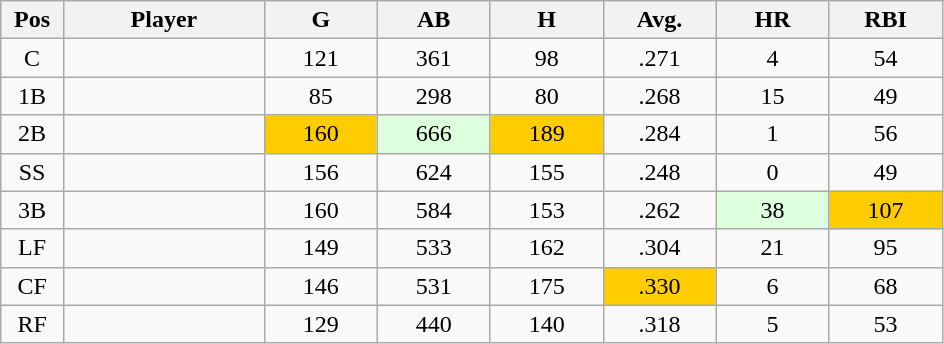<table class="wikitable sortable">
<tr>
<th bgcolor="#DDDDFF" width="5%">Pos</th>
<th bgcolor="#DDDDFF" width="16%">Player</th>
<th bgcolor="#DDDDFF" width="9%">G</th>
<th bgcolor="#DDDDFF" width="9%">AB</th>
<th bgcolor="#DDDDFF" width="9%">H</th>
<th bgcolor="#DDDDFF" width="9%">Avg.</th>
<th bgcolor="#DDDDFF" width="9%">HR</th>
<th bgcolor="#DDDDFF" width="9%">RBI</th>
</tr>
<tr align="center">
<td>C</td>
<td></td>
<td>121</td>
<td>361</td>
<td>98</td>
<td>.271</td>
<td>4</td>
<td>54</td>
</tr>
<tr align="center">
<td>1B</td>
<td></td>
<td>85</td>
<td>298</td>
<td>80</td>
<td>.268</td>
<td>15</td>
<td>49</td>
</tr>
<tr align="center">
<td>2B</td>
<td></td>
<td bgcolor=#ffcc00>160</td>
<td bgcolor=#DDFFDD>666</td>
<td bgcolor=#ffcc00>189</td>
<td>.284</td>
<td>1</td>
<td>56</td>
</tr>
<tr align="center">
<td>SS</td>
<td></td>
<td>156</td>
<td>624</td>
<td>155</td>
<td>.248</td>
<td>0</td>
<td>49</td>
</tr>
<tr align="center">
<td>3B</td>
<td></td>
<td>160</td>
<td>584</td>
<td>153</td>
<td>.262</td>
<td bgcolor=#DDFFDD>38</td>
<td bgcolor=#ffcc00>107</td>
</tr>
<tr align="center">
<td>LF</td>
<td></td>
<td>149</td>
<td>533</td>
<td>162</td>
<td>.304</td>
<td>21</td>
<td>95</td>
</tr>
<tr align="center">
<td>CF</td>
<td></td>
<td>146</td>
<td>531</td>
<td>175</td>
<td bgcolor=#ffcc00>.330</td>
<td>6</td>
<td>68</td>
</tr>
<tr align="center">
<td>RF</td>
<td></td>
<td>129</td>
<td>440</td>
<td>140</td>
<td>.318</td>
<td>5</td>
<td>53</td>
</tr>
</table>
